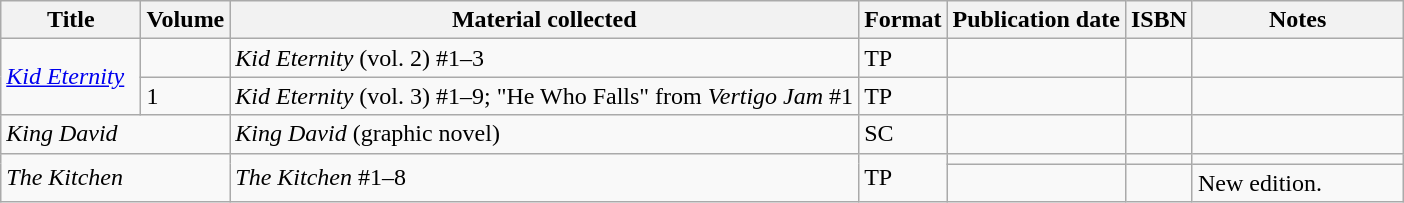<table class="wikitable">
<tr>
<th width="10%">Title</th>
<th>Volume</th>
<th>Material collected</th>
<th>Format</th>
<th>Publication date</th>
<th>ISBN</th>
<th width="15%">Notes</th>
</tr>
<tr>
<td rowspan="2"><em><a href='#'>Kid Eternity</a></em></td>
<td></td>
<td><em>Kid Eternity</em> (vol. 2) #1–3</td>
<td>TP</td>
<td></td>
<td></td>
<td></td>
</tr>
<tr>
<td>1</td>
<td><em>Kid Eternity</em> (vol. 3)  #1–9; "He Who Falls" from <em>Vertigo Jam</em> #1</td>
<td>TP</td>
<td></td>
<td></td>
<td></td>
</tr>
<tr>
<td colspan="2"><em>King David</em></td>
<td><em>King David</em> (graphic novel)</td>
<td>SC</td>
<td></td>
<td></td>
<td></td>
</tr>
<tr>
<td colspan="2" rowspan="2"><em>The Kitchen</em></td>
<td rowspan="2"><em>The Kitchen</em> #1–8</td>
<td rowspan="2">TP</td>
<td></td>
<td></td>
<td></td>
</tr>
<tr>
<td></td>
<td></td>
<td>New edition.</td>
</tr>
</table>
